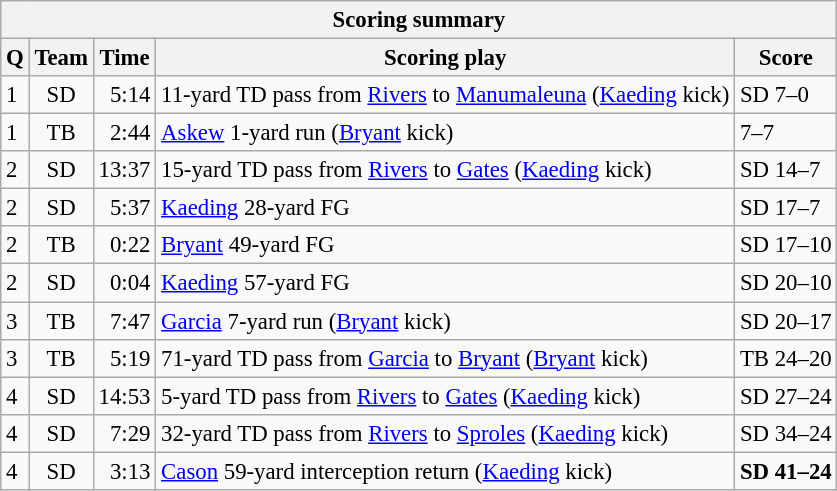<table class="wikitable" style="font-size: 95%">
<tr>
<th colspan=5>Scoring summary</th>
</tr>
<tr>
<th>Q</th>
<th>Team</th>
<th>Time</th>
<th>Scoring play</th>
<th>Score</th>
</tr>
<tr>
<td>1</td>
<td align=center>SD</td>
<td align=right>5:14</td>
<td>11-yard TD pass from <a href='#'>Rivers</a> to <a href='#'>Manumaleuna</a> (<a href='#'>Kaeding</a> kick)</td>
<td>SD 7–0</td>
</tr>
<tr>
<td>1</td>
<td align=center>TB</td>
<td align=right>2:44</td>
<td><a href='#'>Askew</a> 1-yard run (<a href='#'>Bryant</a> kick)</td>
<td>7–7</td>
</tr>
<tr>
<td>2</td>
<td align=center>SD</td>
<td align=right>13:37</td>
<td>15-yard TD pass from <a href='#'>Rivers</a> to <a href='#'>Gates</a> (<a href='#'>Kaeding</a> kick)</td>
<td>SD 14–7</td>
</tr>
<tr>
<td>2</td>
<td align=center>SD</td>
<td align=right>5:37</td>
<td><a href='#'>Kaeding</a> 28-yard FG</td>
<td>SD 17–7</td>
</tr>
<tr>
<td>2</td>
<td align=center>TB</td>
<td align=right>0:22</td>
<td><a href='#'>Bryant</a> 49-yard FG</td>
<td>SD 17–10</td>
</tr>
<tr>
<td>2</td>
<td align=center>SD</td>
<td align=right>0:04</td>
<td><a href='#'>Kaeding</a> 57-yard FG</td>
<td>SD 20–10</td>
</tr>
<tr>
<td>3</td>
<td align=center>TB</td>
<td align=right>7:47</td>
<td><a href='#'>Garcia</a> 7-yard run (<a href='#'>Bryant</a> kick)</td>
<td>SD 20–17</td>
</tr>
<tr>
<td>3</td>
<td align=center>TB</td>
<td align=right>5:19</td>
<td>71-yard TD pass from <a href='#'>Garcia</a> to <a href='#'>Bryant</a> (<a href='#'>Bryant</a> kick)</td>
<td>TB 24–20</td>
</tr>
<tr>
<td>4</td>
<td align=center>SD</td>
<td align=right>14:53</td>
<td>5-yard TD pass from <a href='#'>Rivers</a> to <a href='#'>Gates</a> (<a href='#'>Kaeding</a> kick)</td>
<td>SD 27–24</td>
</tr>
<tr>
<td>4</td>
<td align=center>SD</td>
<td align=right>7:29</td>
<td>32-yard TD pass from <a href='#'>Rivers</a> to <a href='#'>Sproles</a> (<a href='#'>Kaeding</a> kick)</td>
<td>SD 34–24</td>
</tr>
<tr>
<td>4</td>
<td align=center>SD</td>
<td align=right>3:13</td>
<td><a href='#'>Cason</a> 59-yard interception return (<a href='#'>Kaeding</a> kick)</td>
<td><strong>SD 41–24</strong></td>
</tr>
</table>
